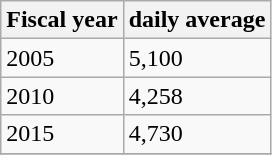<table class="wikitable">
<tr>
<th>Fiscal year</th>
<th>daily average</th>
</tr>
<tr>
<td>2005</td>
<td>5,100</td>
</tr>
<tr>
<td>2010</td>
<td>4,258</td>
</tr>
<tr>
<td>2015</td>
<td>4,730</td>
</tr>
<tr>
</tr>
</table>
